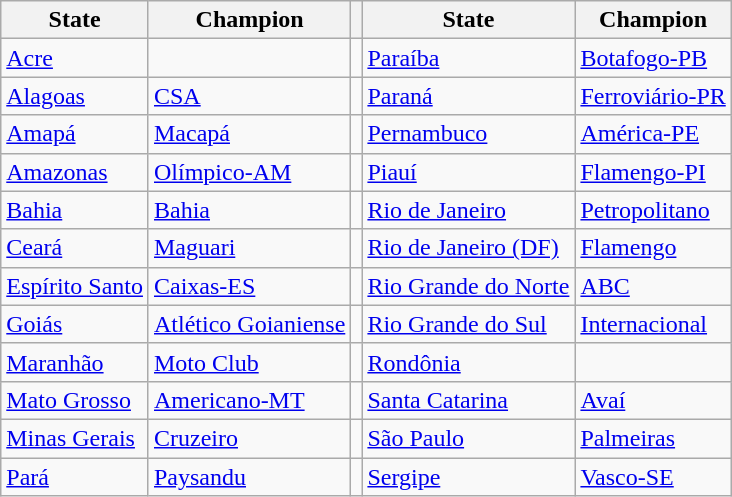<table class="wikitable">
<tr>
<th>State</th>
<th>Champion</th>
<th></th>
<th>State</th>
<th>Champion</th>
</tr>
<tr>
<td><a href='#'>Acre</a></td>
<td></td>
<td></td>
<td><a href='#'>Paraíba</a></td>
<td><a href='#'>Botafogo-PB</a></td>
</tr>
<tr>
<td><a href='#'>Alagoas</a></td>
<td><a href='#'>CSA</a></td>
<td></td>
<td><a href='#'>Paraná</a></td>
<td><a href='#'>Ferroviário-PR</a></td>
</tr>
<tr>
<td><a href='#'>Amapá</a></td>
<td><a href='#'>Macapá</a></td>
<td></td>
<td><a href='#'>Pernambuco</a></td>
<td><a href='#'>América-PE</a></td>
</tr>
<tr>
<td><a href='#'>Amazonas</a></td>
<td><a href='#'>Olímpico-AM</a></td>
<td></td>
<td><a href='#'>Piauí</a></td>
<td><a href='#'>Flamengo-PI</a></td>
</tr>
<tr>
<td><a href='#'>Bahia</a></td>
<td><a href='#'>Bahia</a></td>
<td></td>
<td><a href='#'>Rio de Janeiro</a></td>
<td><a href='#'>Petropolitano</a></td>
</tr>
<tr>
<td><a href='#'>Ceará</a></td>
<td><a href='#'>Maguari</a></td>
<td></td>
<td><a href='#'>Rio de Janeiro (DF)</a></td>
<td><a href='#'>Flamengo</a></td>
</tr>
<tr>
<td><a href='#'>Espírito Santo</a></td>
<td><a href='#'>Caixas-ES</a></td>
<td></td>
<td><a href='#'>Rio Grande do Norte</a></td>
<td><a href='#'>ABC</a></td>
</tr>
<tr>
<td><a href='#'>Goiás</a></td>
<td><a href='#'>Atlético Goianiense</a></td>
<td></td>
<td><a href='#'>Rio Grande do Sul</a></td>
<td><a href='#'>Internacional</a></td>
</tr>
<tr>
<td><a href='#'>Maranhão</a></td>
<td><a href='#'>Moto Club</a></td>
<td></td>
<td><a href='#'>Rondônia</a></td>
<td></td>
</tr>
<tr>
<td><a href='#'>Mato Grosso</a></td>
<td><a href='#'>Americano-MT</a></td>
<td></td>
<td><a href='#'>Santa Catarina</a></td>
<td><a href='#'>Avaí</a></td>
</tr>
<tr>
<td><a href='#'>Minas Gerais</a></td>
<td><a href='#'>Cruzeiro</a></td>
<td></td>
<td><a href='#'>São Paulo</a></td>
<td><a href='#'>Palmeiras</a></td>
</tr>
<tr>
<td><a href='#'>Pará</a></td>
<td><a href='#'>Paysandu</a></td>
<td></td>
<td><a href='#'>Sergipe</a></td>
<td><a href='#'>Vasco-SE</a></td>
</tr>
</table>
